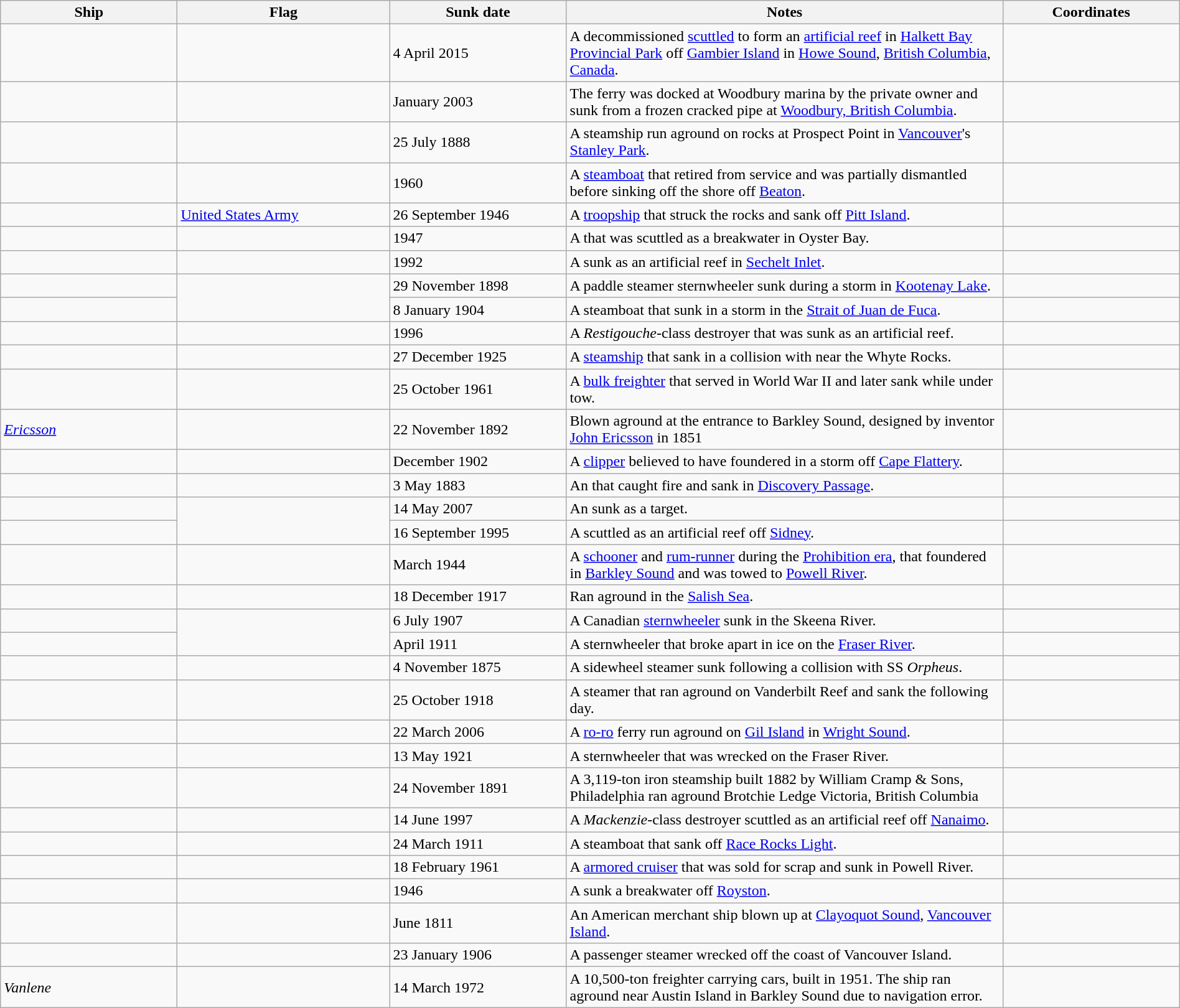<table class="wikitable" style="width:100%" |>
<tr>
<th style="width:15%">Ship</th>
<th style="width:18%">Flag</th>
<th style="width:15%">Sunk date</th>
<th style="width:37%">Notes</th>
<th style="width:15%">Coordinates</th>
</tr>
<tr>
<td></td>
<td></td>
<td>4 April 2015</td>
<td>A decommissioned  <a href='#'>scuttled</a> to form an <a href='#'>artificial reef</a> in <a href='#'>Halkett Bay Provincial Park</a> off <a href='#'>Gambier Island</a> in <a href='#'>Howe Sound</a>, <a href='#'>British Columbia</a>, <a href='#'>Canada</a>.</td>
<td></td>
</tr>
<tr>
<td></td>
<td></td>
<td>January 2003</td>
<td>The ferry was docked at Woodbury marina by the private owner and sunk from a frozen cracked pipe at <a href='#'>Woodbury, British Columbia</a>.</td>
<td></td>
</tr>
<tr>
<td></td>
<td></td>
<td>25 July 1888</td>
<td>A steamship run aground on rocks at Prospect Point in <a href='#'>Vancouver</a>'s <a href='#'>Stanley Park</a>.</td>
<td></td>
</tr>
<tr>
<td></td>
<td></td>
<td>1960</td>
<td>A <a href='#'>steamboat</a> that retired from service and was partially dismantled before sinking off the shore off <a href='#'>Beaton</a>.</td>
<td></td>
</tr>
<tr>
<td></td>
<td> <a href='#'>United States Army</a></td>
<td>26 September 1946</td>
<td>A <a href='#'>troopship</a> that struck the rocks and sank off <a href='#'>Pitt Island</a>.</td>
<td></td>
</tr>
<tr>
<td></td>
<td></td>
<td>1947</td>
<td>A  that was scuttled as a breakwater in Oyster Bay.</td>
<td></td>
</tr>
<tr>
<td></td>
<td></td>
<td>1992</td>
<td>A  sunk as an artificial reef in <a href='#'>Sechelt Inlet</a>.</td>
<td></td>
</tr>
<tr>
<td></td>
<td rowspan="2"></td>
<td>29 November 1898</td>
<td>A paddle steamer sternwheeler sunk during a storm in <a href='#'>Kootenay Lake</a>.</td>
<td></td>
</tr>
<tr>
<td></td>
<td>8 January 1904</td>
<td>A steamboat that sunk in a storm in the <a href='#'>Strait of Juan de Fuca</a>.</td>
<td></td>
</tr>
<tr>
<td></td>
<td></td>
<td>1996</td>
<td>A <em>Restigouche</em>-class destroyer that was sunk as an artificial reef.</td>
<td></td>
</tr>
<tr>
<td></td>
<td></td>
<td>27 December 1925</td>
<td>A <a href='#'>steamship</a> that sank in a collision with  near the Whyte Rocks.</td>
<td></td>
</tr>
<tr>
<td></td>
<td></td>
<td>25 October 1961</td>
<td>A <a href='#'>bulk freighter</a> that served in World War II and later sank while under tow.</td>
<td></td>
</tr>
<tr>
<td><em><a href='#'>Ericsson</a></em></td>
<td></td>
<td>22 November 1892</td>
<td>Blown aground at the entrance to Barkley Sound, designed by inventor <a href='#'>John Ericsson</a> in 1851</td>
<td></td>
</tr>
<tr>
<td></td>
<td></td>
<td>December 1902</td>
<td>A <a href='#'>clipper</a> believed to have foundered in a storm off <a href='#'>Cape Flattery</a>.</td>
<td></td>
</tr>
<tr>
<td></td>
<td></td>
<td>3 May 1883</td>
<td>An  that caught fire and sank in <a href='#'>Discovery Passage</a>.</td>
<td></td>
</tr>
<tr>
<td></td>
<td rowspan="2"></td>
<td>14 May 2007</td>
<td>An  sunk as a target.</td>
<td></td>
</tr>
<tr>
<td></td>
<td>16 September 1995</td>
<td>A  scuttled as an artificial reef off <a href='#'>Sidney</a>.</td>
<td></td>
</tr>
<tr>
<td></td>
<td></td>
<td>March 1944</td>
<td>A <a href='#'>schooner</a> and <a href='#'>rum-runner</a> during the <a href='#'>Prohibition era</a>, that foundered in <a href='#'>Barkley Sound</a> and was towed to <a href='#'>Powell River</a>.</td>
<td></td>
</tr>
<tr>
<td></td>
<td></td>
<td>18 December 1917</td>
<td>Ran aground in the <a href='#'>Salish Sea</a>.</td>
<td></td>
</tr>
<tr>
<td></td>
<td rowspan="2"></td>
<td>6 July 1907</td>
<td>A Canadian <a href='#'>sternwheeler</a> sunk in the Skeena River.</td>
<td></td>
</tr>
<tr>
<td></td>
<td>April 1911</td>
<td>A sternwheeler that broke apart in ice on the <a href='#'>Fraser River</a>.</td>
<td></td>
</tr>
<tr>
<td></td>
<td></td>
<td>4 November 1875</td>
<td>A sidewheel steamer sunk following a collision with SS <em>Orpheus</em>.</td>
<td></td>
</tr>
<tr>
<td></td>
<td></td>
<td>25 October 1918</td>
<td>A steamer that ran aground on Vanderbilt Reef and sank the following day.</td>
<td></td>
</tr>
<tr>
<td></td>
<td></td>
<td>22 March 2006</td>
<td>A <a href='#'>ro-ro</a> ferry run aground on <a href='#'>Gil Island</a> in <a href='#'>Wright Sound</a>.</td>
<td></td>
</tr>
<tr>
<td></td>
<td></td>
<td>13 May 1921</td>
<td>A sternwheeler that was wrecked on the Fraser River.</td>
<td></td>
</tr>
<tr>
<td></td>
<td></td>
<td>24 November 1891</td>
<td>A 3,119-ton iron steamship built 1882 by William Cramp & Sons, Philadelphia ran aground Brotchie Ledge Victoria, British Columbia</td>
<td></td>
</tr>
<tr>
<td></td>
<td></td>
<td>14 June 1997</td>
<td>A <em>Mackenzie</em>-class destroyer scuttled as an artificial reef off <a href='#'>Nanaimo</a>.</td>
<td></td>
</tr>
<tr>
<td></td>
<td></td>
<td>24 March 1911</td>
<td>A steamboat that sank off <a href='#'>Race Rocks Light</a>.</td>
<td></td>
</tr>
<tr>
<td></td>
<td></td>
<td>18 February 1961</td>
<td>A  <a href='#'>armored cruiser</a> that was sold for scrap and sunk in Powell River.</td>
<td></td>
</tr>
<tr>
<td></td>
<td></td>
<td>1946</td>
<td>A  sunk a breakwater off <a href='#'>Royston</a>.</td>
<td></td>
</tr>
<tr>
<td></td>
<td></td>
<td>June 1811</td>
<td>An American merchant ship blown up at <a href='#'>Clayoquot Sound</a>, <a href='#'>Vancouver Island</a>.</td>
<td></td>
</tr>
<tr>
<td></td>
<td></td>
<td>23 January 1906</td>
<td>A passenger steamer wrecked off the coast of Vancouver Island.</td>
<td></td>
</tr>
<tr>
<td><em>Vanlene</em></td>
<td></td>
<td>14 March 1972</td>
<td>A 10,500-ton freighter carrying cars, built in 1951. The ship ran aground near Austin Island in Barkley Sound due to navigation error.</td>
<td></td>
</tr>
</table>
